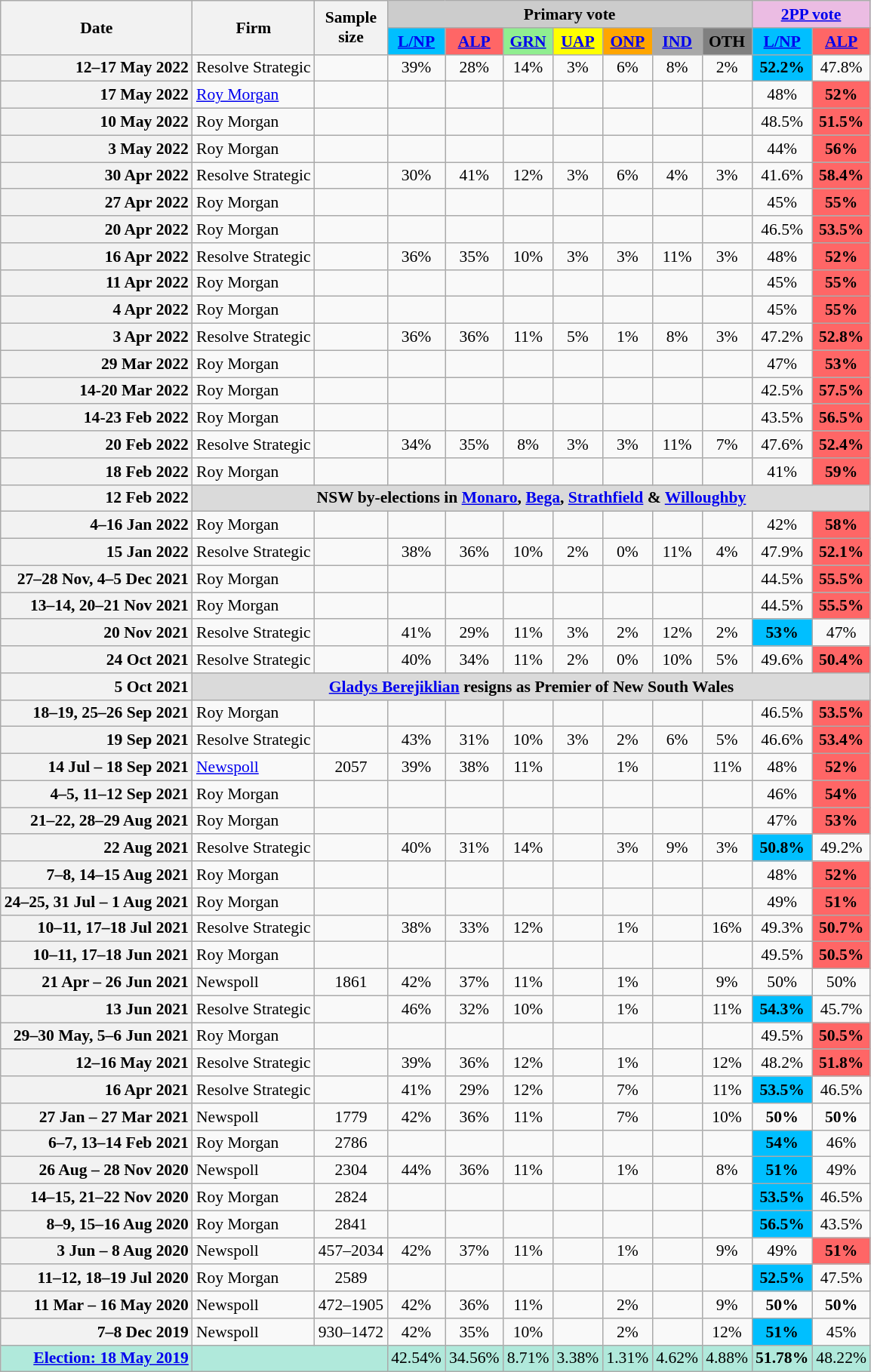<table class="nowrap wikitable mw-datatable" style=text-align:center;font-size:90%>
<tr>
<th rowspan=2>Date</th>
<th rowspan=2>Firm</th>
<th rowspan=2>Sample<br>size</th>
<th colspan=7 class=unsortable style=background:#ccc>Primary vote</th>
<th colspan=2 class=unsortable style=background:#ebbce3><a href='#'>2PP vote</a></th>
</tr>
<tr>
<th style=background:#00bfff><a href='#'>L/NP</a></th>
<th style=background:#f66><a href='#'>ALP</a></th>
<th style=background:#90ee90><a href='#'>GRN</a></th>
<th style=background:yellow><a href='#'>UAP</a></th>
<th style=background:orange><a href='#'>ONP</a></th>
<th style=background:darkGrey><a href='#'>IND</a></th>
<th style=background:gray>OTH</th>
<th style=background:#00bfff><a href='#'>L/NP</a></th>
<th style=background:#f66><a href='#'>ALP</a></th>
</tr>
<tr>
<th style=text-align:right data-sort-value=17-May-2022>12–17 May 2022</th>
<td style=text-align:left>Resolve Strategic</td>
<td></td>
<td>39%</td>
<td>28%</td>
<td>14%</td>
<td>3%</td>
<td>6%</td>
<td>8%</td>
<td>2%</td>
<th style=background:#00bfff><strong>52.2%</strong></th>
<td>47.8%</td>
</tr>
<tr>
<th style=text-align:right data-sort-value=17-May-2022>17 May 2022</th>
<td style=text-align:left><a href='#'>Roy Morgan</a></td>
<td></td>
<td></td>
<td></td>
<td></td>
<td></td>
<td></td>
<td></td>
<td></td>
<td>48%</td>
<th style=background:#f66><strong>52%</strong></th>
</tr>
<tr>
<th style=text-align:right data-sort-value=10-May-2022>10 May 2022</th>
<td style=text-align:left>Roy Morgan</td>
<td></td>
<td></td>
<td></td>
<td></td>
<td></td>
<td></td>
<td></td>
<td></td>
<td>48.5%</td>
<th style=background:#f66><strong>51.5%</strong></th>
</tr>
<tr>
<th style=text-align:right data-sort-value=3-May-2022>3 May 2022</th>
<td style=text-align:left>Roy Morgan</td>
<td></td>
<td></td>
<td></td>
<td></td>
<td></td>
<td></td>
<td></td>
<td></td>
<td>44%</td>
<th style=background:#f66><strong>56%</strong></th>
</tr>
<tr>
<th style=text-align:right data-sort-value=30-Apr-2022>30 Apr 2022</th>
<td style=text-align:left>Resolve Strategic</td>
<td></td>
<td>30%</td>
<td>41%</td>
<td>12%</td>
<td>3%</td>
<td>6%</td>
<td>4%</td>
<td>3%</td>
<td>41.6%</td>
<th style=background:#f66><strong>58.4%</strong></th>
</tr>
<tr>
<th style=text-align:right data-sort-value=27-Apr-2022>27 Apr 2022</th>
<td style=text-align:left>Roy Morgan</td>
<td></td>
<td></td>
<td></td>
<td></td>
<td></td>
<td></td>
<td></td>
<td></td>
<td>45%</td>
<th style=background:#f66><strong>55%</strong></th>
</tr>
<tr>
<th style=text-align:right data-sort-value=20-Apr-2022>20 Apr 2022</th>
<td style=text-align:left>Roy Morgan</td>
<td></td>
<td></td>
<td></td>
<td></td>
<td></td>
<td></td>
<td></td>
<td></td>
<td>46.5%</td>
<th style=background:#f66><strong>53.5%</strong></th>
</tr>
<tr>
<th style=text-align:right data-sort-value=16-Apr-2022>16 Apr 2022</th>
<td style=text-align:left>Resolve Strategic</td>
<td></td>
<td>36%</td>
<td>35%</td>
<td>10%</td>
<td>3%</td>
<td>3%</td>
<td>11%</td>
<td>3%</td>
<td>48%</td>
<th style=background:#f66><strong>52%</strong></th>
</tr>
<tr>
<th style=text-align:right data-sort-value=11-Apr-2022>11 Apr 2022</th>
<td style=text-align:left>Roy Morgan</td>
<td></td>
<td></td>
<td></td>
<td></td>
<td></td>
<td></td>
<td></td>
<td></td>
<td>45%</td>
<th style=background:#f66><strong>55%</strong></th>
</tr>
<tr>
<th style=text-align:right data-sort-value=4-Apr-2022>4 Apr 2022</th>
<td style=text-align:left>Roy Morgan</td>
<td></td>
<td></td>
<td></td>
<td></td>
<td></td>
<td></td>
<td></td>
<td></td>
<td>45%</td>
<th style=background:#f66><strong>55%</strong></th>
</tr>
<tr>
<th style=text-align:right data-sort-value=3-Apr-2022>3 Apr 2022</th>
<td style=text-align:left>Resolve Strategic</td>
<td></td>
<td>36%</td>
<td>36%</td>
<td>11%</td>
<td>5%</td>
<td>1%</td>
<td>8%</td>
<td>3%</td>
<td>47.2%</td>
<th style=background:#f66><strong>52.8%</strong></th>
</tr>
<tr>
<th style=text-align:right data-sort-value=29-Mar-2022>29 Mar 2022</th>
<td style=text-align:left>Roy Morgan</td>
<td></td>
<td></td>
<td></td>
<td></td>
<td></td>
<td></td>
<td></td>
<td></td>
<td>47%</td>
<th style=background:#f66><strong>53%</strong></th>
</tr>
<tr>
<th style=text-align:right data-sort-value=20-Mar-2022>14-20 Mar 2022</th>
<td style=text-align:left>Roy Morgan</td>
<td></td>
<td></td>
<td></td>
<td></td>
<td></td>
<td></td>
<td></td>
<td></td>
<td>42.5%</td>
<th style=background:#f66><strong>57.5%</strong></th>
</tr>
<tr>
<th style=text-align:right data-sort-value=23-Feb-2022>14-23 Feb 2022</th>
<td style=text-align:left>Roy Morgan</td>
<td></td>
<td></td>
<td></td>
<td></td>
<td></td>
<td></td>
<td></td>
<td></td>
<td>43.5%</td>
<th style=background:#f66><strong>56.5%</strong></th>
</tr>
<tr>
<th style=text-align:right data-sort-value=20-Feb-2022>20 Feb 2022</th>
<td style=text-align:left>Resolve Strategic</td>
<td></td>
<td>34%</td>
<td>35%</td>
<td>8%</td>
<td>3%</td>
<td>3%</td>
<td>11%</td>
<td>7%</td>
<td>47.6%</td>
<th style=background:#f66><strong>52.4%</strong></th>
</tr>
<tr>
<th style=text-align:right data-sort-value=18-Feb-2022>18 Feb 2022</th>
<td style=text-align:left>Roy Morgan</td>
<td></td>
<td></td>
<td></td>
<td></td>
<td></td>
<td></td>
<td></td>
<td></td>
<td>41%</td>
<td style=background:#f66><strong>59%</strong></td>
</tr>
<tr style=background:#DADADA;font-weight:bold>
<th style=text-align:right data-sort-value=12-Feb-2022>12 Feb 2022</th>
<td colspan=11>NSW by-elections in <a href='#'>Monaro</a>, <a href='#'>Bega</a>, <a href='#'>Strathfield</a> & <a href='#'>Willoughby</a></td>
</tr>
<tr>
<th style=text-align:right data-sort-value=16-Jan-2022>4–16 Jan 2022</th>
<td style=text-align:left>Roy Morgan</td>
<td></td>
<td></td>
<td></td>
<td></td>
<td></td>
<td></td>
<td></td>
<td></td>
<td>42%</td>
<td style=background:#f66><strong>58%</strong></td>
</tr>
<tr>
<th style=text-align:right data-sort-value=15-Jan-2022>15 Jan 2022</th>
<td style=text-align:left>Resolve Strategic</td>
<td></td>
<td>38%</td>
<td>36%</td>
<td>10%</td>
<td>2%</td>
<td>0%</td>
<td>11%</td>
<td>4%</td>
<td>47.9%</td>
<th style=background:#f66><strong>52.1%</strong></th>
</tr>
<tr>
<th style=text-align:right data-sort-value=5-Dec-2021>27–28 Nov, 4–5 Dec 2021</th>
<td style=text-align:left>Roy Morgan</td>
<td></td>
<td></td>
<td></td>
<td></td>
<td></td>
<td></td>
<td></td>
<td></td>
<td>44.5%</td>
<td style=background:#f66><strong>55.5%</strong></td>
</tr>
<tr>
<th style=text-align:right data-sort-value=21-Nov-2021>13–14, 20–21 Nov 2021</th>
<td style=text-align:left>Roy Morgan</td>
<td></td>
<td></td>
<td></td>
<td></td>
<td></td>
<td></td>
<td></td>
<td></td>
<td>44.5%</td>
<td style=background:#f66><strong>55.5%</strong></td>
</tr>
<tr>
<th style=text-align:right data-sort-value=20-Nov-2021>20 Nov 2021</th>
<td style=text-align:left>Resolve Strategic</td>
<td></td>
<td>41%</td>
<td>29%</td>
<td>11%</td>
<td>3%</td>
<td>2%</td>
<td>12%</td>
<td>2%</td>
<th style=background:#00bfff><strong>53%</strong></th>
<td>47%</td>
</tr>
<tr>
<th style=text-align:right data-sort-value=24-Oct-2021>24 Oct 2021</th>
<td style=text-align:left>Resolve Strategic</td>
<td></td>
<td>40%</td>
<td>34%</td>
<td>11%</td>
<td>2%</td>
<td>0%</td>
<td>10%</td>
<td>5%</td>
<td>49.6%</td>
<th style=background:#f66><strong>50.4%</strong></th>
</tr>
<tr style=background:#DADADA;font-weight:bold>
<th style=text-align:right data-sort-value=5-Oct-2021>5 Oct 2021</th>
<td colspan=11><a href='#'>Gladys Berejiklian</a> resigns as Premier of New South Wales</td>
</tr>
<tr>
<th style=text-align:right data-sort-value=26-Sep-2021>18–19, 25–26 Sep 2021</th>
<td style=text-align:left>Roy Morgan</td>
<td></td>
<td></td>
<td></td>
<td></td>
<td></td>
<td></td>
<td></td>
<td></td>
<td>46.5%</td>
<td style=background:#f66><strong>53.5%</strong></td>
</tr>
<tr>
<th style=text-align:right data-sort-value=19-Sep-2021>19 Sep 2021</th>
<td style=text-align:left>Resolve Strategic</td>
<td></td>
<td>43%</td>
<td>31%</td>
<td>10%</td>
<td>3%</td>
<td>2%</td>
<td>6%</td>
<td>5%</td>
<td>46.6%</td>
<th style=background:#f66><strong>53.4%</strong></th>
</tr>
<tr>
<th style=text-align:right data-sort-value=18-Sep-2021>14 Jul – 18 Sep 2021</th>
<td style=text-align:left><a href='#'>Newspoll</a></td>
<td>2057</td>
<td>39%</td>
<td>38%</td>
<td>11%</td>
<td></td>
<td>1%</td>
<td></td>
<td>11%</td>
<td>48%</td>
<td style=background:#f66><strong>52%</strong></td>
</tr>
<tr>
<th style=text-align:right data-sort-value=12-Sep-2021>4–5, 11–12 Sep 2021</th>
<td style=text-align:left>Roy Morgan</td>
<td></td>
<td></td>
<td></td>
<td></td>
<td></td>
<td></td>
<td></td>
<td></td>
<td>46%</td>
<td style=background:#f66><strong>54%</strong></td>
</tr>
<tr>
<th style=text-align:right data-sort-value=29-Aug-2021>21–22, 28–29 Aug 2021</th>
<td style=text-align:left>Roy Morgan</td>
<td></td>
<td></td>
<td></td>
<td></td>
<td></td>
<td></td>
<td></td>
<td></td>
<td>47%</td>
<td style=background:#f66><strong>53%</strong></td>
</tr>
<tr>
<th style=text-align:right data-sort-value=22-Aug-2021>22 Aug 2021</th>
<td style=text-align:left>Resolve Strategic</td>
<td></td>
<td>40%</td>
<td>31%</td>
<td>14%</td>
<td></td>
<td>3%</td>
<td>9%</td>
<td>3%</td>
<th style=background:#00bfff><strong>50.8%</strong></th>
<td>49.2%</td>
</tr>
<tr>
<th style=text-align:right data-sort-value=15-Aug-2021>7–8, 14–15 Aug 2021</th>
<td style=text-align:left>Roy Morgan</td>
<td></td>
<td></td>
<td></td>
<td></td>
<td></td>
<td></td>
<td></td>
<td></td>
<td>48%</td>
<td style=background:#f66><strong>52%</strong></td>
</tr>
<tr>
<th style=text-align:right data-sort-value=1-Aug-2021>24–25, 31 Jul – 1 Aug 2021</th>
<td style=text-align:left>Roy Morgan</td>
<td></td>
<td></td>
<td></td>
<td></td>
<td></td>
<td></td>
<td></td>
<td></td>
<td>49%</td>
<td style=background:#f66><strong>51%</strong></td>
</tr>
<tr>
<th style=text-align:right data-sort-value=18-Jul-2021>10–11, 17–18 Jul 2021</th>
<td style=text-align:left>Resolve Strategic</td>
<td></td>
<td>38%</td>
<td>33%</td>
<td>12%</td>
<td></td>
<td>1%</td>
<td></td>
<td>16%</td>
<td>49.3%</td>
<th style=background:#f66><strong>50.7%</strong></th>
</tr>
<tr>
<th style=text-align:right data-sort-value=18-Jun-2021>10–11, 17–18 Jun 2021</th>
<td style=text-align:left>Roy Morgan</td>
<td></td>
<td></td>
<td></td>
<td></td>
<td></td>
<td></td>
<td></td>
<td></td>
<td>49.5%</td>
<td style=background:#f66><strong>50.5%</strong></td>
</tr>
<tr>
<th style=text-align:right data-sort-value=26-Jun-2021>21 Apr – 26 Jun 2021</th>
<td style=text-align:left>Newspoll</td>
<td>1861</td>
<td>42%</td>
<td>37%</td>
<td>11%</td>
<td></td>
<td>1%</td>
<td></td>
<td>9%</td>
<td>50%</td>
<td>50%</td>
</tr>
<tr>
<th style=text-align:right data-sort-value=13-Jun-2021>13 Jun 2021</th>
<td style=text-align:left>Resolve Strategic</td>
<td></td>
<td>46%</td>
<td>32%</td>
<td>10%</td>
<td></td>
<td>1%</td>
<td></td>
<td>11%</td>
<th style=background:#00bfff><strong>54.3%</strong></th>
<td>45.7%</td>
</tr>
<tr>
<th style=text-align:right data-sort-value=6-Jun-2021>29–30 May, 5–6 Jun 2021</th>
<td style=text-align:left>Roy Morgan</td>
<td></td>
<td></td>
<td></td>
<td></td>
<td></td>
<td></td>
<td></td>
<td></td>
<td>49.5%</td>
<td style=background:#f66><strong>50.5%</strong></td>
</tr>
<tr>
<th style=text-align:right data-sort-value=16-May-2021>12–16 May 2021</th>
<td style=text-align:left>Resolve Strategic</td>
<td></td>
<td>39%</td>
<td>36%</td>
<td>12%</td>
<td></td>
<td>1%</td>
<td></td>
<td>12%</td>
<td>48.2%</td>
<th style=background:#f66><strong>51.8%</strong></th>
</tr>
<tr>
<th style=text-align:right data-sort-value=16-Apr-2021>16 Apr 2021</th>
<td style=text-align:left>Resolve Strategic</td>
<td></td>
<td>41%</td>
<td>29%</td>
<td>12%</td>
<td></td>
<td>7%</td>
<td></td>
<td>11%</td>
<th style=background:#00bfff><strong>53.5%</strong></th>
<td>46.5%</td>
</tr>
<tr>
<th style=text-align:right data-sort-value=27-Mar-2021>27 Jan – 27 Mar 2021</th>
<td style=text-align:left>Newspoll</td>
<td>1779</td>
<td>42%</td>
<td>36%</td>
<td>11%</td>
<td></td>
<td>7%</td>
<td></td>
<td>10%</td>
<td><strong>50%</strong></td>
<td><strong>50%</strong></td>
</tr>
<tr>
<th style=text-align:right data-sort-value=14-Feb-2021>6–7, 13–14 Feb 2021</th>
<td style=text-align:left>Roy Morgan</td>
<td>2786</td>
<td></td>
<td></td>
<td></td>
<td></td>
<td></td>
<td></td>
<td></td>
<td style=background:#00bfff><strong>54%</strong></td>
<td>46%</td>
</tr>
<tr>
<th style=text-align:right data-sort-value=28-Nov-2020>26 Aug – 28 Nov 2020</th>
<td style=text-align:left>Newspoll</td>
<td>2304</td>
<td>44%</td>
<td>36%</td>
<td>11%</td>
<td></td>
<td>1%</td>
<td></td>
<td>8%</td>
<td style=background:#00bfff><strong>51%</strong></td>
<td>49%</td>
</tr>
<tr>
<th style=text-align:right data-sort-value=22-Nov-2020>14–15, 21–22 Nov 2020</th>
<td style=text-align:left>Roy Morgan</td>
<td>2824</td>
<td></td>
<td></td>
<td></td>
<td></td>
<td></td>
<td></td>
<td></td>
<td style=background:#00bfff><strong>53.5%</strong></td>
<td>46.5%</td>
</tr>
<tr>
<th style=text-align:right data-sort-value=16-Aug-2020>8–9, 15–16 Aug 2020</th>
<td style=text-align:left>Roy Morgan</td>
<td>2841</td>
<td></td>
<td></td>
<td></td>
<td></td>
<td></td>
<td></td>
<td></td>
<td style=background:#00bfff><strong>56.5%</strong></td>
<td>43.5%</td>
</tr>
<tr>
<th style=text-align:right data-sort-value=8-Aug-2020>3 Jun – 8 Aug 2020</th>
<td style=text-align:left>Newspoll</td>
<td>457–2034</td>
<td>42%</td>
<td>37%</td>
<td>11%</td>
<td></td>
<td>1%</td>
<td></td>
<td>9%</td>
<td>49%</td>
<td style=background:#f66><strong>51%</strong></td>
</tr>
<tr>
<th style=text-align:right data-sort-value=19-Jul-2020>11–12, 18–19 Jul 2020</th>
<td style=text-align:left>Roy Morgan</td>
<td>2589</td>
<td></td>
<td></td>
<td></td>
<td></td>
<td></td>
<td></td>
<td></td>
<td style=background:#00bfff><strong>52.5%</strong></td>
<td>47.5%</td>
</tr>
<tr>
<th style=text-align:right data-sort-value=16-May-2020>11 Mar – 16 May 2020</th>
<td style=text-align:left>Newspoll</td>
<td>472–1905</td>
<td>42%</td>
<td>36%</td>
<td>11%</td>
<td></td>
<td>2%</td>
<td></td>
<td>9%</td>
<td><strong>50%</strong></td>
<td><strong>50%</strong></td>
</tr>
<tr>
<th style=text-align:right data-sort-value=8-Dec-2019>7–8 Dec 2019</th>
<td style=text-align:left>Newspoll</td>
<td>930–1472</td>
<td>42%</td>
<td>35%</td>
<td>10%</td>
<td></td>
<td>2%</td>
<td></td>
<td>12%</td>
<td style=background:#00bfff><strong>51%</strong></td>
<td>45%</td>
</tr>
<tr style=background:#b0e9db>
<td style=text-align:right data-sort-value=18-May-2019><strong><a href='#'>Election: 18 May 2019</a></strong></td>
<td colspan=2></td>
<td>42.54%</td>
<td>34.56%</td>
<td>8.71%</td>
<td>3.38%</td>
<td>1.31%</td>
<td>4.62%</td>
<td>4.88%</td>
<td><strong>51.78%</strong></td>
<td>48.22%</td>
</tr>
</table>
